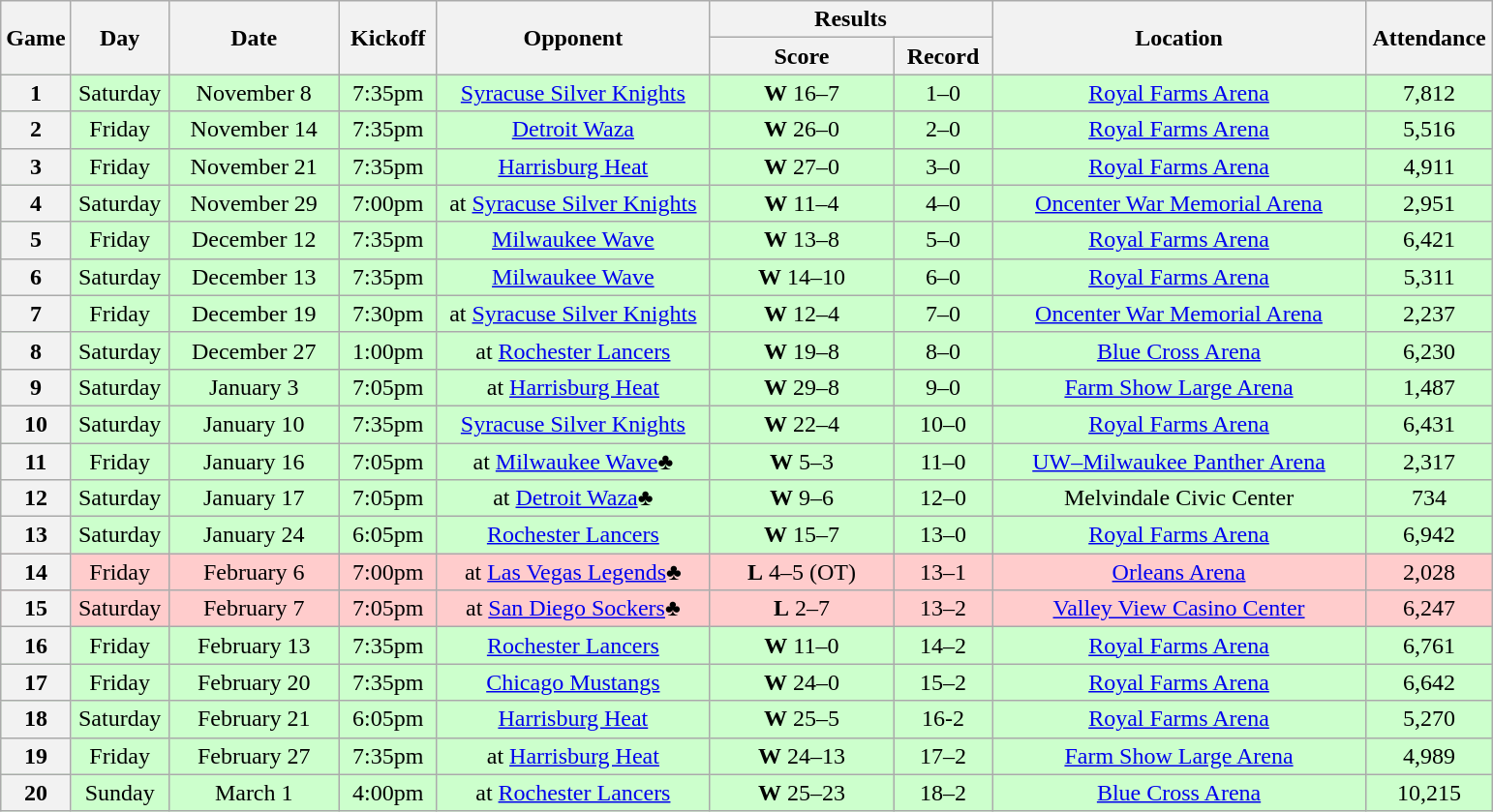<table class="wikitable">
<tr>
<th rowspan="2" width="40">Game</th>
<th rowspan="2" width="60">Day</th>
<th rowspan="2" width="110">Date</th>
<th rowspan="2" width="60">Kickoff</th>
<th rowspan="2" width="180">Opponent</th>
<th colspan="2" width="180">Results</th>
<th rowspan="2" width="250">Location</th>
<th rowspan="2" width="80">Attendance</th>
</tr>
<tr>
<th width="120">Score</th>
<th width="60">Record</th>
</tr>
<tr align="center" bgcolor="#CCFFCC">
<th>1</th>
<td>Saturday</td>
<td>November 8</td>
<td>7:35pm</td>
<td><a href='#'>Syracuse Silver Knights</a></td>
<td><strong>W</strong> 16–7</td>
<td>1–0</td>
<td><a href='#'>Royal Farms Arena</a></td>
<td>7,812</td>
</tr>
<tr align="center" bgcolor="#CCFFCC">
<th>2</th>
<td>Friday</td>
<td>November 14</td>
<td>7:35pm</td>
<td><a href='#'>Detroit Waza</a></td>
<td><strong>W</strong> 26–0</td>
<td>2–0</td>
<td><a href='#'>Royal Farms Arena</a></td>
<td>5,516</td>
</tr>
<tr align="center" bgcolor="#CCFFCC">
<th>3</th>
<td>Friday</td>
<td>November 21</td>
<td>7:35pm</td>
<td><a href='#'>Harrisburg Heat</a></td>
<td><strong>W</strong> 27–0</td>
<td>3–0</td>
<td><a href='#'>Royal Farms Arena</a></td>
<td>4,911</td>
</tr>
<tr align="center" bgcolor="#CCFFCC">
<th>4</th>
<td>Saturday</td>
<td>November 29</td>
<td>7:00pm</td>
<td>at <a href='#'>Syracuse Silver Knights</a></td>
<td><strong>W</strong> 11–4</td>
<td>4–0</td>
<td><a href='#'>Oncenter War Memorial Arena</a></td>
<td>2,951</td>
</tr>
<tr align="center" bgcolor="#CCFFCC">
<th>5</th>
<td>Friday</td>
<td>December 12</td>
<td>7:35pm</td>
<td><a href='#'>Milwaukee Wave</a></td>
<td><strong>W</strong> 13–8</td>
<td>5–0</td>
<td><a href='#'>Royal Farms Arena</a></td>
<td>6,421</td>
</tr>
<tr align="center" bgcolor="#CCFFCC">
<th>6</th>
<td>Saturday</td>
<td>December 13</td>
<td>7:35pm</td>
<td><a href='#'>Milwaukee Wave</a></td>
<td><strong>W</strong> 14–10</td>
<td>6–0</td>
<td><a href='#'>Royal Farms Arena</a></td>
<td>5,311</td>
</tr>
<tr align="center" bgcolor="#CCFFCC">
<th>7</th>
<td>Friday</td>
<td>December 19</td>
<td>7:30pm</td>
<td>at <a href='#'>Syracuse Silver Knights</a></td>
<td><strong>W</strong> 12–4</td>
<td>7–0</td>
<td><a href='#'>Oncenter War Memorial Arena</a></td>
<td>2,237</td>
</tr>
<tr align="center" bgcolor="#CCFFCC">
<th>8</th>
<td>Saturday</td>
<td>December 27</td>
<td>1:00pm</td>
<td>at <a href='#'>Rochester Lancers</a></td>
<td><strong>W</strong> 19–8</td>
<td>8–0</td>
<td><a href='#'>Blue Cross Arena</a></td>
<td>6,230</td>
</tr>
<tr align="center" bgcolor="#CCFFCC">
<th>9</th>
<td>Saturday</td>
<td>January 3</td>
<td>7:05pm</td>
<td>at <a href='#'>Harrisburg Heat</a></td>
<td><strong>W</strong> 29–8</td>
<td>9–0</td>
<td><a href='#'>Farm Show Large Arena</a></td>
<td>1,487</td>
</tr>
<tr align="center" bgcolor="#CCFFCC">
<th>10</th>
<td>Saturday</td>
<td>January 10</td>
<td>7:35pm</td>
<td><a href='#'>Syracuse Silver Knights</a></td>
<td><strong>W</strong> 22–4</td>
<td>10–0</td>
<td><a href='#'>Royal Farms Arena</a></td>
<td>6,431</td>
</tr>
<tr align="center" bgcolor="#CCFFCC">
<th>11</th>
<td>Friday</td>
<td>January 16</td>
<td>7:05pm</td>
<td>at <a href='#'>Milwaukee Wave</a>♣</td>
<td><strong>W</strong> 5–3</td>
<td>11–0</td>
<td><a href='#'>UW–Milwaukee Panther Arena</a></td>
<td>2,317</td>
</tr>
<tr align="center" bgcolor="#CCFFCC">
<th>12</th>
<td>Saturday</td>
<td>January 17</td>
<td>7:05pm</td>
<td>at <a href='#'>Detroit Waza</a>♣</td>
<td><strong>W</strong> 9–6</td>
<td>12–0</td>
<td>Melvindale Civic Center</td>
<td>734</td>
</tr>
<tr align="center" bgcolor="#CCFFCC">
<th>13</th>
<td>Saturday</td>
<td>January 24</td>
<td>6:05pm</td>
<td><a href='#'>Rochester Lancers</a></td>
<td><strong>W</strong> 15–7</td>
<td>13–0</td>
<td><a href='#'>Royal Farms Arena</a></td>
<td>6,942</td>
</tr>
<tr align="center" bgcolor="#FFCCCC">
<th>14</th>
<td>Friday</td>
<td>February 6</td>
<td>7:00pm</td>
<td>at <a href='#'>Las Vegas Legends</a>♣</td>
<td><strong>L</strong> 4–5 (OT)</td>
<td>13–1</td>
<td><a href='#'>Orleans Arena</a></td>
<td>2,028</td>
</tr>
<tr align="center" bgcolor="#FFCCCC">
<th>15</th>
<td>Saturday</td>
<td>February 7</td>
<td>7:05pm</td>
<td>at <a href='#'>San Diego Sockers</a>♣</td>
<td><strong>L</strong> 2–7</td>
<td>13–2</td>
<td><a href='#'>Valley View Casino Center</a></td>
<td>6,247</td>
</tr>
<tr align="center" bgcolor="#CCFFCC">
<th>16</th>
<td>Friday</td>
<td>February 13</td>
<td>7:35pm</td>
<td><a href='#'>Rochester Lancers</a></td>
<td><strong>W</strong> 11–0</td>
<td>14–2</td>
<td><a href='#'>Royal Farms Arena</a></td>
<td>6,761</td>
</tr>
<tr align="center" bgcolor="#CCFFCC">
<th>17</th>
<td>Friday</td>
<td>February 20</td>
<td>7:35pm</td>
<td><a href='#'>Chicago Mustangs</a></td>
<td><strong>W</strong> 24–0</td>
<td>15–2</td>
<td><a href='#'>Royal Farms Arena</a></td>
<td>6,642</td>
</tr>
<tr align="center" bgcolor="#CCFFCC">
<th>18</th>
<td>Saturday</td>
<td>February 21</td>
<td>6:05pm</td>
<td><a href='#'>Harrisburg Heat</a></td>
<td><strong>W</strong> 25–5</td>
<td>16-2</td>
<td><a href='#'>Royal Farms Arena</a></td>
<td>5,270</td>
</tr>
<tr align="center" bgcolor="#CCFFCC">
<th>19</th>
<td>Friday</td>
<td>February 27</td>
<td>7:35pm</td>
<td>at <a href='#'>Harrisburg Heat</a></td>
<td><strong>W</strong> 24–13</td>
<td>17–2</td>
<td><a href='#'>Farm Show Large Arena</a></td>
<td>4,989</td>
</tr>
<tr align="center" bgcolor="#CCFFCC">
<th>20</th>
<td>Sunday</td>
<td>March 1</td>
<td>4:00pm</td>
<td>at <a href='#'>Rochester Lancers</a></td>
<td><strong>W</strong> 25–23</td>
<td>18–2</td>
<td><a href='#'>Blue Cross Arena</a></td>
<td>10,215</td>
</tr>
</table>
